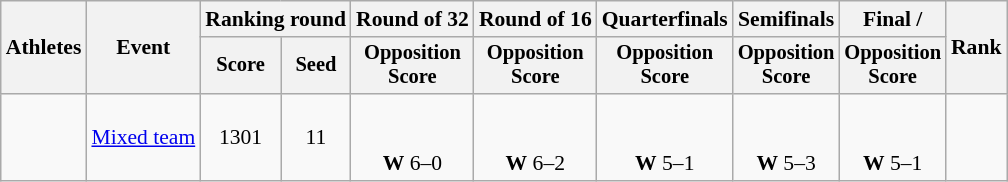<table class="wikitable" style="font-size:90%;">
<tr>
<th rowspan="2">Athletes</th>
<th rowspan="2">Event</th>
<th colspan="2">Ranking round</th>
<th>Round of 32</th>
<th>Round of 16</th>
<th>Quarterfinals</th>
<th>Semifinals</th>
<th>Final / </th>
<th rowspan=2>Rank</th>
</tr>
<tr style="font-size:95%">
<th>Score</th>
<th>Seed</th>
<th>Opposition<br>Score</th>
<th>Opposition<br>Score</th>
<th>Opposition<br>Score</th>
<th>Opposition<br>Score</th>
<th>Opposition<br>Score</th>
</tr>
<tr align=center>
<td align=left><br></td>
<td rowspan=2><a href='#'>Mixed team</a></td>
<td>1301</td>
<td>11</td>
<td><br><br><strong>W</strong> 6–0</td>
<td><br><br><strong>W</strong> 6–2</td>
<td><br><br><strong>W</strong> 5–1</td>
<td><br><br><strong>W</strong> 5–3</td>
<td><br><br><strong>W</strong> 5–1</td>
<td></td>
</tr>
</table>
